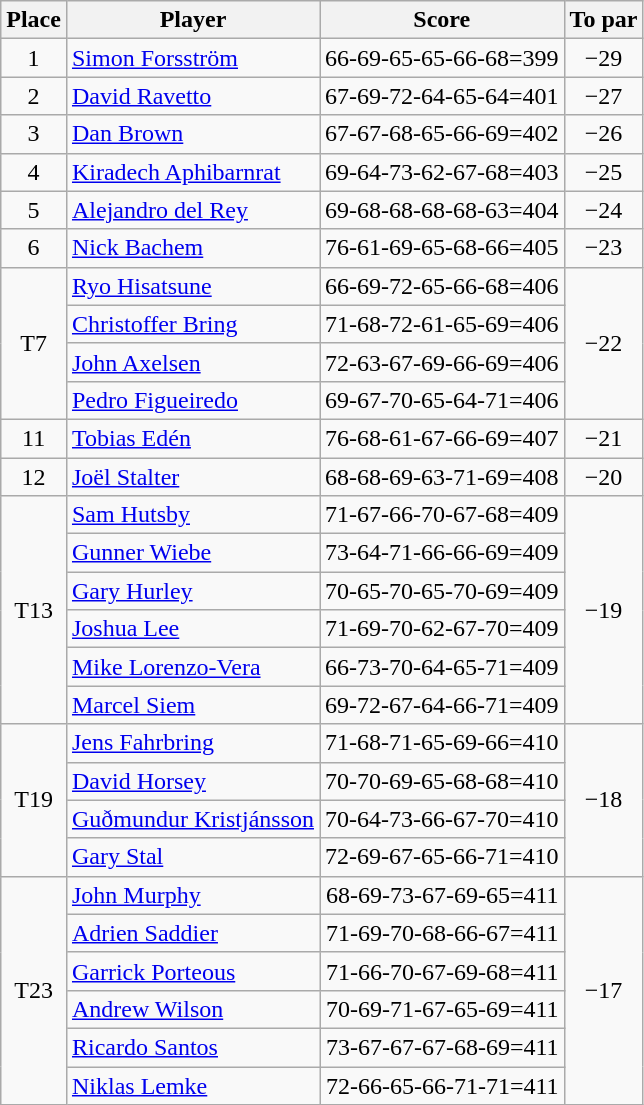<table class="wikitable">
<tr>
<th>Place</th>
<th>Player</th>
<th>Score</th>
<th>To par</th>
</tr>
<tr>
<td align=center>1</td>
<td> <a href='#'>Simon Forsström</a></td>
<td align=right>66-69-65-65-66-68=399</td>
<td align=center>−29</td>
</tr>
<tr>
<td align=center>2</td>
<td> <a href='#'>David Ravetto</a></td>
<td align=right>67-69-72-64-65-64=401</td>
<td align=center>−27</td>
</tr>
<tr>
<td align=center>3</td>
<td> <a href='#'>Dan Brown</a></td>
<td align=right>67-67-68-65-66-69=402</td>
<td align=center>−26</td>
</tr>
<tr>
<td align=center>4</td>
<td> <a href='#'>Kiradech Aphibarnrat</a></td>
<td align=right>69-64-73-62-67-68=403</td>
<td align=center>−25</td>
</tr>
<tr>
<td align=center>5</td>
<td> <a href='#'>Alejandro del Rey</a></td>
<td align=right>69-68-68-68-68-63=404</td>
<td align=center>−24</td>
</tr>
<tr>
<td align=center>6</td>
<td> <a href='#'>Nick Bachem</a></td>
<td align=right>76-61-69-65-68-66=405</td>
<td align=center>−23</td>
</tr>
<tr>
<td rowspan=4 align=center>T7</td>
<td> <a href='#'>Ryo Hisatsune</a></td>
<td align=right>66-69-72-65-66-68=406</td>
<td rowspan=4 align=center>−22</td>
</tr>
<tr>
<td> <a href='#'>Christoffer Bring</a></td>
<td align=right>71-68-72-61-65-69=406</td>
</tr>
<tr>
<td> <a href='#'>John Axelsen</a></td>
<td align=right>72-63-67-69-66-69=406</td>
</tr>
<tr>
<td> <a href='#'>Pedro Figueiredo</a></td>
<td align=right>69-67-70-65-64-71=406</td>
</tr>
<tr>
<td align=center>11</td>
<td> <a href='#'>Tobias Edén</a></td>
<td align=right>76-68-61-67-66-69=407</td>
<td align=center>−21</td>
</tr>
<tr>
<td align=center>12</td>
<td> <a href='#'>Joël Stalter</a></td>
<td align=right>68-68-69-63-71-69=408</td>
<td align=center>−20</td>
</tr>
<tr>
<td rowspan=6 align=center>T13</td>
<td> <a href='#'>Sam Hutsby</a></td>
<td align=right>71-67-66-70-67-68=409</td>
<td rowspan=6 align=center>−19</td>
</tr>
<tr>
<td> <a href='#'>Gunner Wiebe</a></td>
<td align=right>73-64-71-66-66-69=409</td>
</tr>
<tr>
<td> <a href='#'>Gary Hurley</a></td>
<td align=right>70-65-70-65-70-69=409</td>
</tr>
<tr>
<td> <a href='#'>Joshua Lee</a></td>
<td align=right>71-69-70-62-67-70=409</td>
</tr>
<tr>
<td> <a href='#'>Mike Lorenzo-Vera</a></td>
<td align=right>66-73-70-64-65-71=409</td>
</tr>
<tr>
<td> <a href='#'>Marcel Siem</a></td>
<td align=right>69-72-67-64-66-71=409</td>
</tr>
<tr>
<td rowspan=4 align=center>T19</td>
<td> <a href='#'>Jens Fahrbring</a></td>
<td align=right>71-68-71-65-69-66=410</td>
<td rowspan=4 align=center>−18</td>
</tr>
<tr>
<td> <a href='#'>David Horsey</a></td>
<td align=right>70-70-69-65-68-68=410</td>
</tr>
<tr>
<td> <a href='#'>Guðmundur Kristjánsson</a></td>
<td align=right>70-64-73-66-67-70=410</td>
</tr>
<tr>
<td> <a href='#'>Gary Stal</a></td>
<td align=right>72-69-67-65-66-71=410</td>
</tr>
<tr>
<td rowspan=6 align=center>T23</td>
<td> <a href='#'>John Murphy</a></td>
<td align=right>68-69-73-67-69-65=411</td>
<td rowspan=6 align=center>−17</td>
</tr>
<tr>
<td> <a href='#'>Adrien Saddier</a></td>
<td align=right>71-69-70-68-66-67=411</td>
</tr>
<tr>
<td> <a href='#'>Garrick Porteous</a></td>
<td align=right>71-66-70-67-69-68=411</td>
</tr>
<tr>
<td> <a href='#'>Andrew Wilson</a></td>
<td align=right>70-69-71-67-65-69=411</td>
</tr>
<tr>
<td> <a href='#'>Ricardo Santos</a></td>
<td align=right>73-67-67-67-68-69=411</td>
</tr>
<tr>
<td> <a href='#'>Niklas Lemke</a></td>
<td align=right>72-66-65-66-71-71=411</td>
</tr>
</table>
